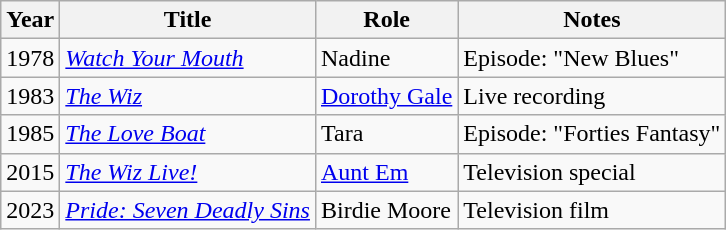<table class="wikitable sortable">
<tr>
<th>Year</th>
<th>Title</th>
<th>Role</th>
<th class="unsortable">Notes</th>
</tr>
<tr>
<td>1978</td>
<td><em><a href='#'>Watch Your Mouth</a></em></td>
<td>Nadine</td>
<td>Episode: "New Blues"</td>
</tr>
<tr>
<td>1983</td>
<td><em><a href='#'>The Wiz</a></em></td>
<td><a href='#'>Dorothy Gale</a></td>
<td>Live recording</td>
</tr>
<tr>
<td>1985</td>
<td><em><a href='#'>The Love Boat</a></em></td>
<td>Tara</td>
<td>Episode: "Forties Fantasy"</td>
</tr>
<tr>
<td>2015</td>
<td><em><a href='#'>The Wiz Live!</a></em></td>
<td><a href='#'>Aunt Em</a></td>
<td>Television special</td>
</tr>
<tr>
<td>2023</td>
<td><em><a href='#'>Pride: Seven Deadly Sins</a></em></td>
<td>Birdie Moore</td>
<td>Television film</td>
</tr>
</table>
